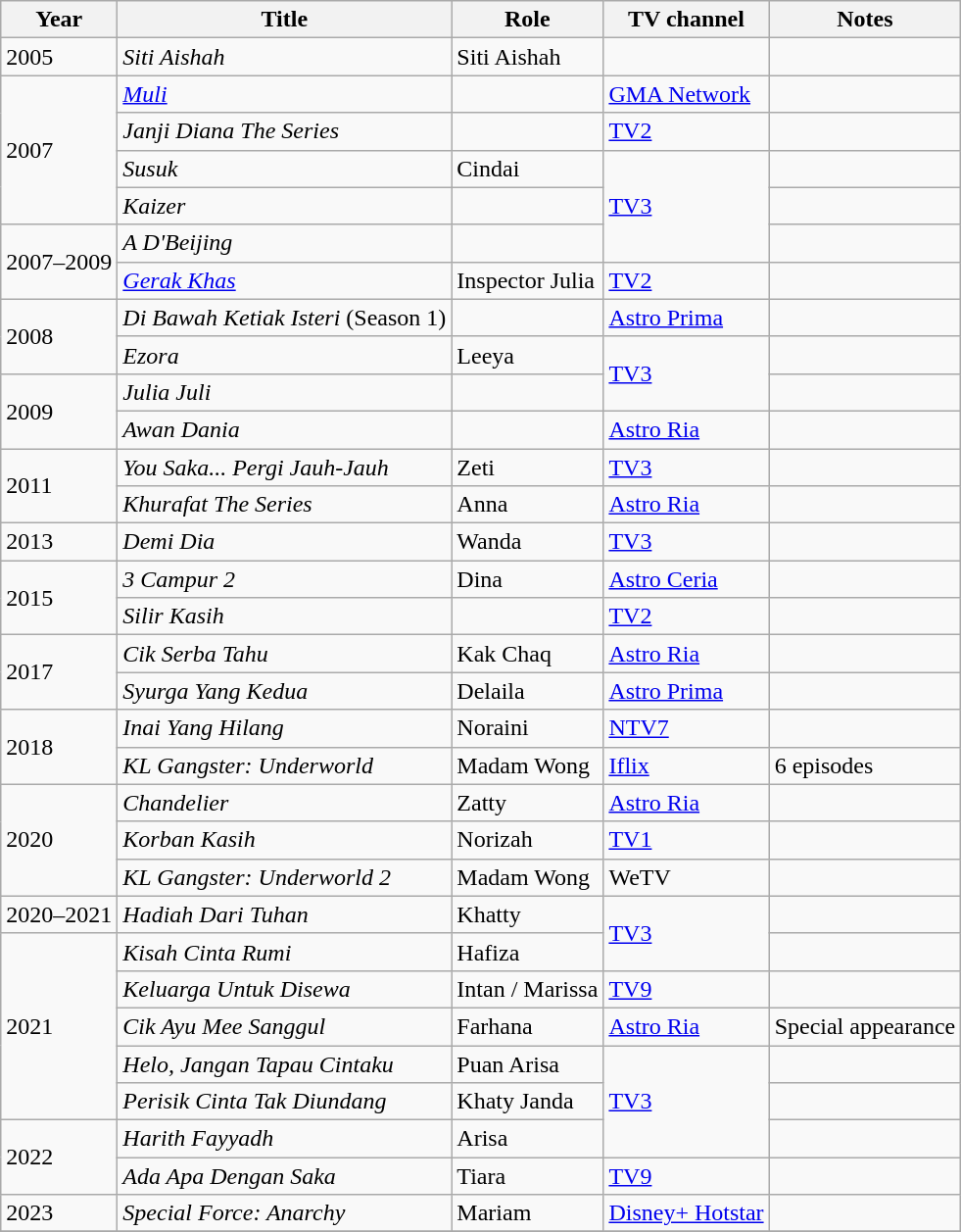<table class="wikitable">
<tr>
<th>Year</th>
<th>Title</th>
<th>Role</th>
<th>TV channel</th>
<th>Notes</th>
</tr>
<tr>
<td>2005</td>
<td><em>Siti Aishah</em></td>
<td>Siti Aishah</td>
<td></td>
<td></td>
</tr>
<tr>
<td rowspan="4">2007</td>
<td><em><a href='#'>Muli</a></em></td>
<td></td>
<td><a href='#'>GMA Network</a></td>
<td></td>
</tr>
<tr>
<td><em>Janji Diana The Series</em></td>
<td></td>
<td><a href='#'>TV2</a></td>
<td></td>
</tr>
<tr>
<td><em>Susuk</em></td>
<td>Cindai</td>
<td rowspan="3"><a href='#'>TV3</a></td>
<td></td>
</tr>
<tr>
<td><em>Kaizer</em></td>
<td></td>
<td></td>
</tr>
<tr>
<td rowspan="2">2007–2009</td>
<td><em>A D'Beijing</em></td>
<td></td>
<td></td>
</tr>
<tr>
<td><em><a href='#'>Gerak Khas</a></em></td>
<td>Inspector Julia</td>
<td><a href='#'>TV2</a></td>
<td></td>
</tr>
<tr>
<td rowspan="2">2008</td>
<td><em>Di Bawah Ketiak Isteri</em> (Season 1)</td>
<td></td>
<td><a href='#'>Astro Prima</a></td>
<td></td>
</tr>
<tr>
<td><em>Ezora</em></td>
<td>Leeya</td>
<td rowspan="2"><a href='#'>TV3</a></td>
<td></td>
</tr>
<tr>
<td rowspan="2">2009</td>
<td><em>Julia Juli</em></td>
<td></td>
<td></td>
</tr>
<tr>
<td><em>Awan Dania</em></td>
<td></td>
<td><a href='#'>Astro Ria</a></td>
<td></td>
</tr>
<tr>
<td rowspan="2">2011</td>
<td><em>You Saka... Pergi Jauh-Jauh</em></td>
<td>Zeti</td>
<td><a href='#'>TV3</a></td>
<td></td>
</tr>
<tr>
<td><em>Khurafat The Series</em></td>
<td>Anna</td>
<td><a href='#'>Astro Ria</a></td>
<td></td>
</tr>
<tr>
<td>2013</td>
<td><em>Demi Dia</em></td>
<td>Wanda</td>
<td><a href='#'>TV3</a></td>
<td></td>
</tr>
<tr>
<td rowspan="2">2015</td>
<td><em>3 Campur 2</em></td>
<td>Dina</td>
<td><a href='#'>Astro Ceria</a></td>
<td></td>
</tr>
<tr>
<td><em>Silir Kasih</em></td>
<td></td>
<td><a href='#'>TV2</a></td>
<td></td>
</tr>
<tr>
<td rowspan="2">2017</td>
<td><em>Cik Serba Tahu</em></td>
<td>Kak Chaq</td>
<td><a href='#'>Astro Ria</a></td>
<td></td>
</tr>
<tr>
<td><em>Syurga Yang Kedua</em></td>
<td>Delaila</td>
<td><a href='#'>Astro Prima</a></td>
<td></td>
</tr>
<tr>
<td rowspan="2">2018</td>
<td><em>Inai Yang Hilang</em></td>
<td>Noraini</td>
<td><a href='#'>NTV7</a></td>
<td></td>
</tr>
<tr>
<td><em>KL Gangster: Underworld</em></td>
<td>Madam Wong</td>
<td><a href='#'>Iflix</a></td>
<td>6 episodes</td>
</tr>
<tr>
<td rowspan="3">2020</td>
<td><em>Chandelier</em></td>
<td>Zatty</td>
<td><a href='#'>Astro Ria</a></td>
<td></td>
</tr>
<tr>
<td><em>Korban Kasih</em></td>
<td>Norizah</td>
<td><a href='#'>TV1</a></td>
<td></td>
</tr>
<tr>
<td><em>KL Gangster: Underworld 2</em></td>
<td>Madam Wong</td>
<td>WeTV</td>
<td></td>
</tr>
<tr>
<td>2020–2021</td>
<td><em>Hadiah Dari Tuhan</em></td>
<td>Khatty</td>
<td rowspan="2"><a href='#'>TV3</a></td>
<td></td>
</tr>
<tr>
<td rowspan="5">2021</td>
<td><em>Kisah Cinta Rumi</em></td>
<td>Hafiza</td>
<td></td>
</tr>
<tr>
<td><em>Keluarga Untuk Disewa</em></td>
<td>Intan / Marissa</td>
<td><a href='#'>TV9</a></td>
<td></td>
</tr>
<tr>
<td><em>Cik Ayu Mee Sanggul</em></td>
<td>Farhana</td>
<td><a href='#'>Astro Ria</a></td>
<td>Special appearance</td>
</tr>
<tr>
<td><em>Helo, Jangan Tapau Cintaku</em></td>
<td>Puan Arisa</td>
<td rowspan="3"><a href='#'>TV3</a></td>
<td></td>
</tr>
<tr>
<td><em>Perisik Cinta Tak Diundang</em></td>
<td>Khaty Janda</td>
<td></td>
</tr>
<tr>
<td rowspan="2">2022</td>
<td><em>Harith Fayyadh</em></td>
<td>Arisa</td>
<td></td>
</tr>
<tr>
<td><em>Ada Apa Dengan Saka</em></td>
<td>Tiara</td>
<td><a href='#'>TV9</a></td>
<td></td>
</tr>
<tr>
<td>2023</td>
<td><em>Special Force: Anarchy</em></td>
<td>Mariam</td>
<td><a href='#'>Disney+ Hotstar</a></td>
<td></td>
</tr>
<tr>
</tr>
</table>
